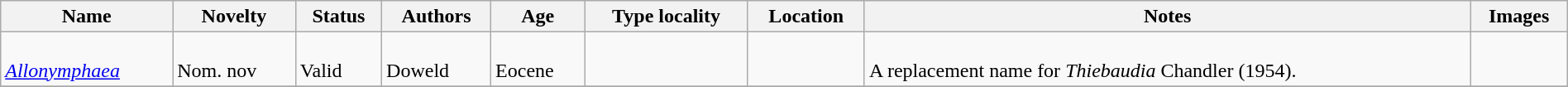<table class="wikitable sortable" align="center" width="100%">
<tr>
<th>Name</th>
<th>Novelty</th>
<th>Status</th>
<th>Authors</th>
<th>Age</th>
<th>Type locality</th>
<th>Location</th>
<th>Notes</th>
<th>Images</th>
</tr>
<tr>
<td><br><em><a href='#'>Allonymphaea</a></em></td>
<td><br>Nom. nov</td>
<td><br>Valid</td>
<td><br>Doweld</td>
<td><br>Eocene</td>
<td></td>
<td><br></td>
<td><br>A replacement name for <em>Thiebaudia</em> Chandler (1954).</td>
<td></td>
</tr>
<tr>
</tr>
</table>
